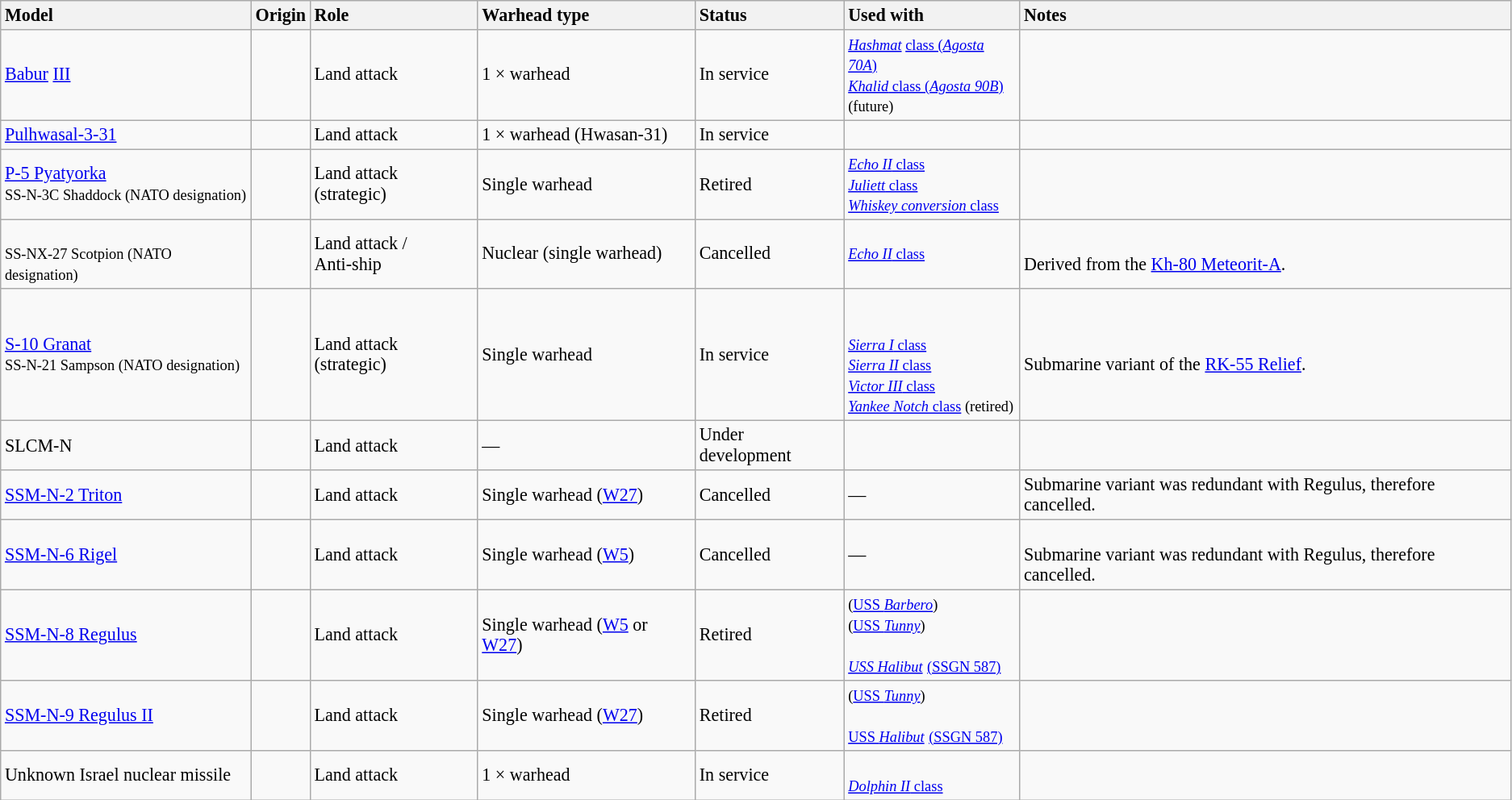<table class="wikitable sortable" style="font-size: 92%;">
<tr>
<th style="text-align: left">Model</th>
<th style="text-align: left">Origin</th>
<th style="text-align: left">Role</th>
<th style="text-align: left">Warhead type</th>
<th style="text-align: left">Status</th>
<th style="text-align: left">Used with</th>
<th style="text-align: left">Notes</th>
</tr>
<tr>
<td><a href='#'>Babur</a> <a href='#'>III</a></td>
<td></td>
<td>Land attack</td>
<td>1 × warhead</td>
<td>In service</td>
<td><small><em><a href='#'>Hashmat</a></em> <a href='#'>class (<em>Agosta 70A</em>)</a></small><br><small><a href='#'><em>Khalid</em> class (<em>Agosta 90B</em>)</a></small><br><small> (future)</small></td>
<td></td>
</tr>
<tr>
<td><a href='#'>Pulhwasal-3-31</a></td>
<td></td>
<td>Land attack</td>
<td>1 × warhead (Hwasan-31)</td>
<td>In service</td>
<td><small></small></td>
<td></td>
</tr>
<tr>
<td><a href='#'>P-5 Pyatyorka</a><br><small>SS-N-3C Shaddock (NATO designation)</small></td>
<td></td>
<td>Land attack (strategic)</td>
<td>Single warhead</td>
<td>Retired</td>
<td><a href='#'><small><em>Echo II</em> class</small></a><br><a href='#'><small><em>Juliett</em> class</small></a><br><a href='#'><small><em>Whiskey conversion</em> class</small></a></td>
<td></td>
</tr>
<tr>
<td><br><small>SS-NX-27 Scotpion (NATO designation)</small></td>
<td></td>
<td>Land attack /<br>Anti-ship</td>
<td>Nuclear (single warhead)</td>
<td>Cancelled</td>
<td><a href='#'><small><em>Echo II</em> class</small></a></td>
<td><br>Derived from the <a href='#'>Kh-80 Meteorit-A</a>.</td>
</tr>
<tr>
<td><a href='#'>S-10 Granat</a><br><small>SS-N-21 Sampson (NATO designation)</small></td>
<td></td>
<td>Land attack (strategic)</td>
<td>Single warhead</td>
<td>In service</td>
<td><small></small><br><small></small><br><a href='#'><small><em>Sierra I</em> class</small></a><br><a href='#'><small><em>Sierra II</em> class</small></a><br><a href='#'><small><em>Victor III</em> class</small></a><br><a href='#'><small><em>Yankee Notch</em> class</small></a><small> (retired)</small></td>
<td><br>Submarine variant of the <a href='#'>RK-55 Relief</a>.</td>
</tr>
<tr>
<td>SLCM-N</td>
<td></td>
<td>Land attack</td>
<td>—</td>
<td>Under development</td>
<td><small></small><br><small></small></td>
<td></td>
</tr>
<tr>
<td><a href='#'>SSM-N-2 Triton</a></td>
<td></td>
<td>Land attack</td>
<td>Single warhead (<a href='#'>W27</a>)</td>
<td>Cancelled</td>
<td>—</td>
<td>Submarine variant was redundant with Regulus, therefore cancelled.</td>
</tr>
<tr>
<td><a href='#'>SSM-N-6 Rigel</a></td>
<td></td>
<td>Land attack</td>
<td>Single warhead (<a href='#'>W5</a>)</td>
<td>Cancelled</td>
<td>—</td>
<td><br>Submarine variant was redundant with Regulus, therefore cancelled.</td>
</tr>
<tr>
<td><a href='#'>SSM-N-8 Regulus</a></td>
<td></td>
<td>Land attack</td>
<td>Single warhead (<a href='#'>W5</a> or <a href='#'>W27</a>)</td>
<td>Retired</td>
<td><small></small> <small>(<a href='#'>USS <em>Barbero</em></a>)</small><br><small> (<a href='#'>USS <em>Tunny</em></a>)</small><br><small></small><br><small><a href='#'><em>USS Halibut</em></a></small> <small><a href='#'>(SSGN 587)</a></small></td>
<td></td>
</tr>
<tr>
<td><a href='#'>SSM-N-9 Regulus II</a></td>
<td></td>
<td>Land attack</td>
<td>Single warhead (<a href='#'>W27</a>)</td>
<td>Retired</td>
<td><small> (<a href='#'>USS <em>Tunny</em></a>)</small><br><small></small><br><small><a href='#'>USS <em>Halibut</em></a></small> <small><a href='#'>(SSGN 587)</a></small></td>
<td></td>
</tr>
<tr>
<td>Unknown Israel nuclear missile</td>
<td></td>
<td>Land attack</td>
<td>1 × warhead</td>
<td>In service</td>
<td><small></small><br><a href='#'><small><em>Dolphin II</em> class</small></a></td>
<td></td>
</tr>
</table>
